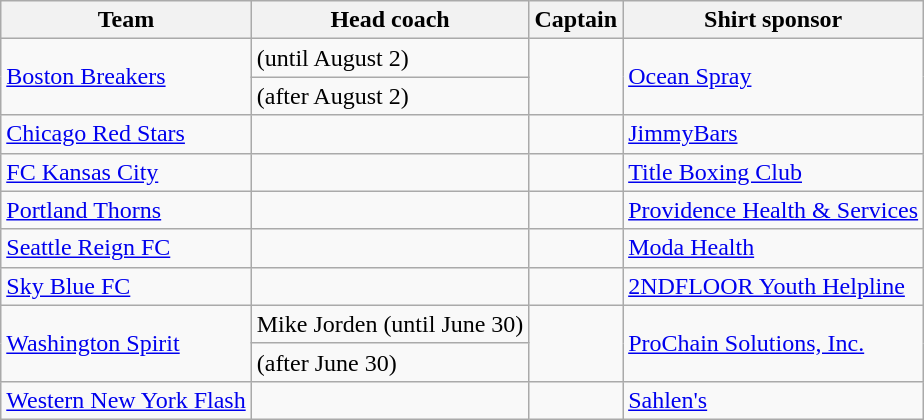<table class="wikitable sortable" style="text-align: left;">
<tr>
<th>Team</th>
<th>Head coach</th>
<th>Captain</th>
<th>Shirt sponsor</th>
</tr>
<tr>
<td rowspan=2><a href='#'>Boston Breakers</a></td>
<td>  (until August 2)</td>
<td rowspan=2> </td>
<td rowspan=2><a href='#'>Ocean Spray</a></td>
</tr>
<tr>
<td>  (after August 2)</td>
</tr>
<tr>
<td><a href='#'>Chicago Red Stars</a></td>
<td> </td>
<td> </td>
<td><a href='#'>JimmyBars</a></td>
</tr>
<tr>
<td><a href='#'>FC Kansas City</a></td>
<td> </td>
<td> </td>
<td><a href='#'>Title Boxing Club</a></td>
</tr>
<tr>
<td><a href='#'>Portland Thorns</a></td>
<td> </td>
<td> </td>
<td><a href='#'>Providence Health & Services</a></td>
</tr>
<tr>
<td><a href='#'>Seattle Reign FC</a></td>
<td> </td>
<td> </td>
<td><a href='#'>Moda Health</a></td>
</tr>
<tr>
<td><a href='#'>Sky Blue FC</a></td>
<td> </td>
<td> </td>
<td><a href='#'>2NDFLOOR Youth Helpline</a></td>
</tr>
<tr>
<td rowspan=2><a href='#'>Washington Spirit</a></td>
<td> Mike Jorden (until June 30)</td>
<td rowspan=2> </td>
<td rowspan=2><a href='#'>ProChain Solutions, Inc.</a></td>
</tr>
<tr>
<td>  (after June 30)</td>
</tr>
<tr>
<td><a href='#'>Western New York Flash</a></td>
<td> </td>
<td> </td>
<td><a href='#'>Sahlen's</a></td>
</tr>
</table>
